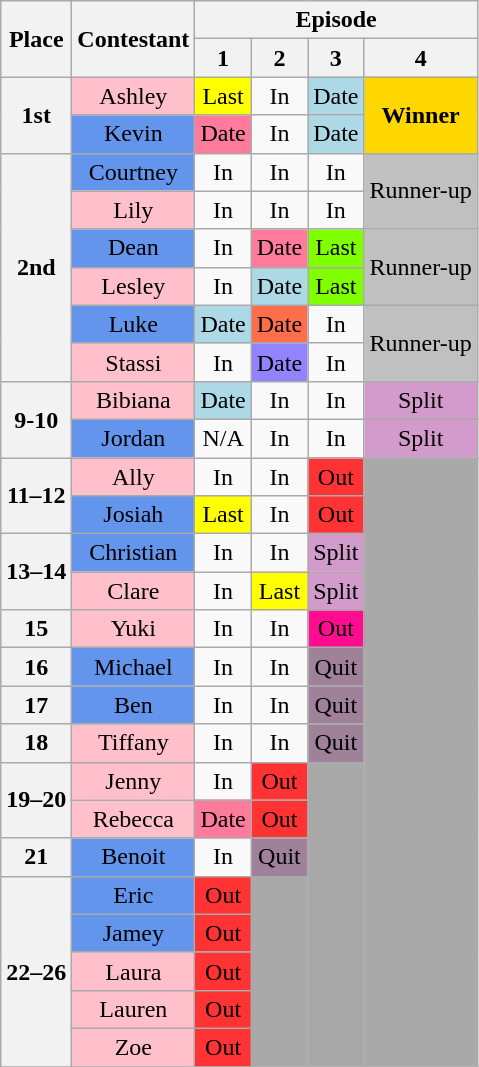<table class="wikitable" style="text-align:center">
<tr>
<th rowspan="2">Place</th>
<th rowspan="2">Contestant</th>
<th colspan="4">Episode</th>
</tr>
<tr>
<th>1</th>
<th>2</th>
<th>3</th>
<th>4</th>
</tr>
<tr>
<th rowspan="2">1st</th>
<td bgcolor="#ffc0cb">Ashley</td>
<td bgcolor="#FFFF00">Last</td>
<td>In</td>
<td bgcolor="#add8e6">Date</td>
<td rowspan="2" bgcolor="gold"><strong>Winner</strong></td>
</tr>
<tr>
<td bgcolor="#6495ed">Kevin</td>
<td bgcolor="#FF7A9B">Date</td>
<td>In</td>
<td bgcolor="#add8e6">Date</td>
</tr>
<tr>
<th rowspan="6">2nd</th>
<td bgcolor="#6495ed">Courtney</td>
<td>In</td>
<td>In</td>
<td>In</td>
<td rowspan="2" bgcolor="silver">Runner-up</td>
</tr>
<tr>
<td bgcolor="#ffc0cb">Lily</td>
<td>In</td>
<td>In</td>
<td>In</td>
</tr>
<tr>
<td bgcolor="#6495ed">Dean</td>
<td>In</td>
<td bgcolor="#FF7A9B">Date</td>
<td bgcolor="#7fff00">Last</td>
<td rowspan="2" bgcolor="silver">Runner-up</td>
</tr>
<tr>
<td bgcolor="#ffc0cb">Lesley</td>
<td>In</td>
<td bgcolor="#add8e6">Date</td>
<td bgcolor="#7fff00">Last</td>
</tr>
<tr>
<td bgcolor="#6495ed">Luke</td>
<td bgcolor="#add8e6">Date</td>
<td bgcolor="#ff6e4a">Date</td>
<td>In</td>
<td rowspan="2" bgcolor="silver">Runner-up</td>
</tr>
<tr>
<td bgcolor="#ffc0cb">Stassi</td>
<td>In</td>
<td bgcolor="#9284ff">Date</td>
<td>In</td>
</tr>
<tr>
<th rowspan="2">9-10</th>
<td bgcolor="#ffc0cb">Bibiana</td>
<td bgcolor="#add8e6">Date</td>
<td>In</td>
<td>In</td>
<td bgcolor="#D39BCB">Split</td>
</tr>
<tr>
<td bgcolor="#6495ed">Jordan</td>
<td>N/A</td>
<td>In</td>
<td>In</td>
<td bgcolor="#D39BCB">Split</td>
</tr>
<tr>
<th rowspan="2">11–12</th>
<td bgcolor="#ffc0cb">Ally</td>
<td>In</td>
<td>In</td>
<td bgcolor="#FF3333">Out</td>
<td rowspan="16" bgcolor="darkgray"></td>
</tr>
<tr>
<td bgcolor="#6495ed">Josiah</td>
<td bgcolor="#FFFF00">Last</td>
<td>In</td>
<td bgcolor="#FF3333">Out</td>
</tr>
<tr>
<th rowspan="2">13–14</th>
<td bgcolor="#6495ed">Christian</td>
<td>In</td>
<td>In</td>
<td bgcolor="#D39BCB">Split</td>
</tr>
<tr>
<td bgcolor="#ffc0cb">Clare</td>
<td>In</td>
<td bgcolor="#FFFF00">Last</td>
<td bgcolor="#D39BCB">Split</td>
</tr>
<tr>
<th>15</th>
<td bgcolor="#ffc0cb">Yuki</td>
<td>In</td>
<td>In</td>
<td bgcolor="#FF0C91">Out</td>
</tr>
<tr>
<th>16</th>
<td bgcolor="#6495ed">Michael</td>
<td>In</td>
<td>In</td>
<td bgcolor="#9F8199">Quit</td>
</tr>
<tr>
<th>17</th>
<td bgcolor="#6495ed">Ben</td>
<td>In</td>
<td>In</td>
<td bgcolor="#9F8199">Quit</td>
</tr>
<tr>
<th>18</th>
<td bgcolor="#ffc0cb">Tiffany</td>
<td>In</td>
<td>In</td>
<td bgcolor="#9F8199">Quit</td>
</tr>
<tr>
<th rowspan="2">19–20</th>
<td bgcolor="#ffc0cb">Jenny</td>
<td>In</td>
<td bgcolor="#ff3333">Out</td>
<td rowspan="8" bgcolor="darkgray"></td>
</tr>
<tr>
<td bgcolor="#ffc0cb">Rebecca</td>
<td bgcolor="#FF7A9B">Date</td>
<td bgcolor="#ff3333">Out</td>
</tr>
<tr>
<th>21</th>
<td bgcolor="#6495ed">Benoit</td>
<td>In</td>
<td bgcolor="#9F8199">Quit</td>
</tr>
<tr>
<th rowspan="5">22–26</th>
<td bgcolor="#6495ed">Eric</td>
<td bgcolor="#ff3333">Out</td>
<td rowspan="5" bgcolor="darkgray"></td>
</tr>
<tr>
<td bgcolor="#6495ed">Jamey</td>
<td bgcolor="#ff3333">Out</td>
</tr>
<tr>
<td bgcolor="#ffc0cb">Laura</td>
<td bgcolor="#ff3333">Out</td>
</tr>
<tr>
<td bgcolor="#ffc0cb">Lauren</td>
<td bgcolor="#ff3333">Out</td>
</tr>
<tr>
<td bgcolor="#ffc0cb">Zoe</td>
<td bgcolor="#ff3333">Out</td>
</tr>
<tr>
</tr>
</table>
